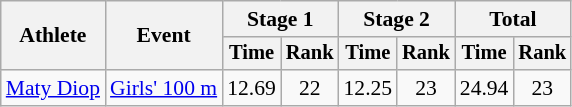<table class=wikitable style="font-size:90%">
<tr>
<th rowspan="2">Athlete</th>
<th rowspan="2">Event</th>
<th colspan="2">Stage 1</th>
<th colspan="2">Stage 2</th>
<th colspan="2">Total</th>
</tr>
<tr style="font-size:95%">
<th>Time</th>
<th>Rank</th>
<th>Time</th>
<th>Rank</th>
<th>Time</th>
<th>Rank</th>
</tr>
<tr align=center>
<td align=left><a href='#'>Maty Diop</a></td>
<td align=left><a href='#'>Girls' 100 m</a></td>
<td>12.69</td>
<td>22</td>
<td>12.25</td>
<td>23</td>
<td>24.94</td>
<td>23</td>
</tr>
</table>
